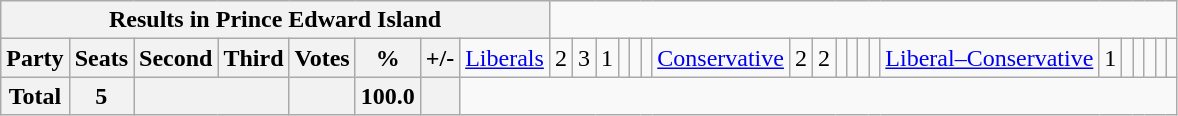<table class="wikitable">
<tr>
<th colspan=9>Results in Prince Edward Island</th>
</tr>
<tr>
<th colspan=2>Party</th>
<th>Seats</th>
<th>Second</th>
<th>Third</th>
<th>Votes</th>
<th>%</th>
<th>+/-<br></th>
<td><a href='#'>Liberals</a></td>
<td align="right">2</td>
<td align="right">3</td>
<td align="right">1</td>
<td align="right"></td>
<td align="right"></td>
<td align="right"><br></td>
<td><a href='#'>Conservative</a></td>
<td align="right">2</td>
<td align="right">2</td>
<td align="right"></td>
<td align="right"></td>
<td align="right"></td>
<td align="right"><br></td>
<td><a href='#'>Liberal–Conservative</a></td>
<td align="right">1</td>
<td align="right"></td>
<td align="right"></td>
<td align="right"></td>
<td align="right"></td>
<td align="right"></td>
</tr>
<tr>
<th colspan="2">Total</th>
<th>5</th>
<th colspan="2"></th>
<th></th>
<th>100.0</th>
<th></th>
</tr>
</table>
